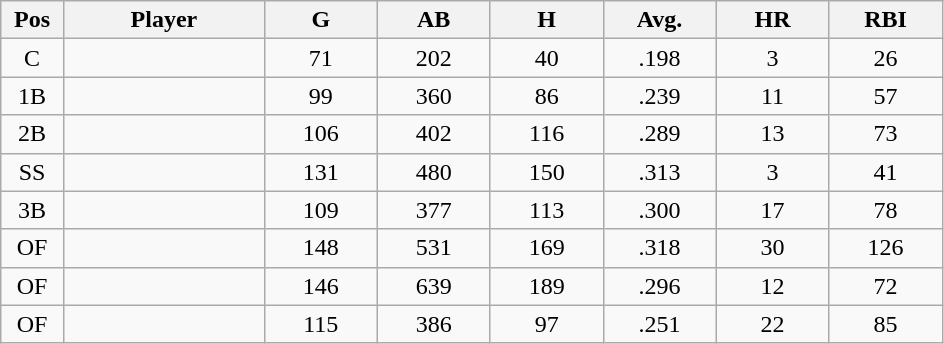<table class="wikitable sortable">
<tr>
<th bgcolor="#DDDDFF" width="5%">Pos</th>
<th bgcolor="#DDDDFF" width="16%">Player</th>
<th bgcolor="#DDDDFF" width="9%">G</th>
<th bgcolor="#DDDDFF" width="9%">AB</th>
<th bgcolor="#DDDDFF" width="9%">H</th>
<th bgcolor="#DDDDFF" width="9%">Avg.</th>
<th bgcolor="#DDDDFF" width="9%">HR</th>
<th bgcolor="#DDDDFF" width="9%">RBI</th>
</tr>
<tr align="center">
<td>C</td>
<td></td>
<td>71</td>
<td>202</td>
<td>40</td>
<td>.198</td>
<td>3</td>
<td>26</td>
</tr>
<tr align="center">
<td>1B</td>
<td></td>
<td>99</td>
<td>360</td>
<td>86</td>
<td>.239</td>
<td>11</td>
<td>57</td>
</tr>
<tr align="center">
<td>2B</td>
<td></td>
<td>106</td>
<td>402</td>
<td>116</td>
<td>.289</td>
<td>13</td>
<td>73</td>
</tr>
<tr align="center">
<td>SS</td>
<td></td>
<td>131</td>
<td>480</td>
<td>150</td>
<td>.313</td>
<td>3</td>
<td>41</td>
</tr>
<tr align="center">
<td>3B</td>
<td></td>
<td>109</td>
<td>377</td>
<td>113</td>
<td>.300</td>
<td>17</td>
<td>78</td>
</tr>
<tr align="center">
<td>OF</td>
<td></td>
<td>148</td>
<td>531</td>
<td>169</td>
<td>.318</td>
<td>30</td>
<td>126</td>
</tr>
<tr align="center">
<td>OF</td>
<td></td>
<td>146</td>
<td>639</td>
<td>189</td>
<td>.296</td>
<td>12</td>
<td>72</td>
</tr>
<tr align="center">
<td>OF</td>
<td></td>
<td>115</td>
<td>386</td>
<td>97</td>
<td>.251</td>
<td>22</td>
<td>85</td>
</tr>
</table>
